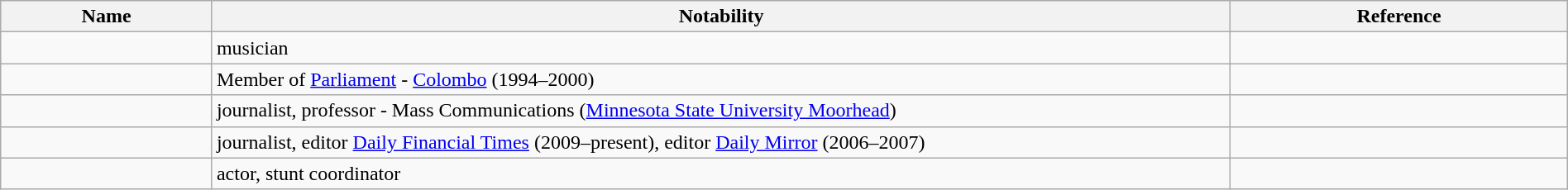<table class="wikitable sortable" style="width:100%">
<tr>
<th style="width:*;">Name</th>
<th style="width:65%;" class="unsortable">Notability</th>
<th style="width:*;" class="unsortable">Reference</th>
</tr>
<tr>
<td></td>
<td>musician</td>
<td style="text-align:center;"></td>
</tr>
<tr>
<td></td>
<td>Member of <a href='#'>Parliament</a> - <a href='#'>Colombo</a> (1994–2000)</td>
<td style="text-align:center;"></td>
</tr>
<tr>
<td></td>
<td>journalist, professor - Mass Communications (<a href='#'>Minnesota State University Moorhead</a>)</td>
<td style="text-align:center;"></td>
</tr>
<tr>
<td></td>
<td>journalist, editor <a href='#'>Daily Financial Times</a> (2009–present), editor <a href='#'>Daily Mirror</a> (2006–2007)</td>
<td style="text-align:center;"></td>
</tr>
<tr>
<td></td>
<td>actor, stunt coordinator</td>
<td style="text-align:center;"></td>
</tr>
</table>
